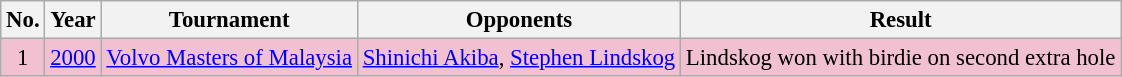<table class="wikitable" style="font-size:95%;">
<tr>
<th>No.</th>
<th>Year</th>
<th>Tournament</th>
<th>Opponents</th>
<th>Result</th>
</tr>
<tr style="background:#F2C1D1;">
<td align=center>1</td>
<td><a href='#'>2000</a></td>
<td><a href='#'>Volvo Masters of Malaysia</a></td>
<td> <a href='#'>Shinichi Akiba</a>,  <a href='#'>Stephen Lindskog</a></td>
<td>Lindskog won with birdie on second extra hole</td>
</tr>
</table>
